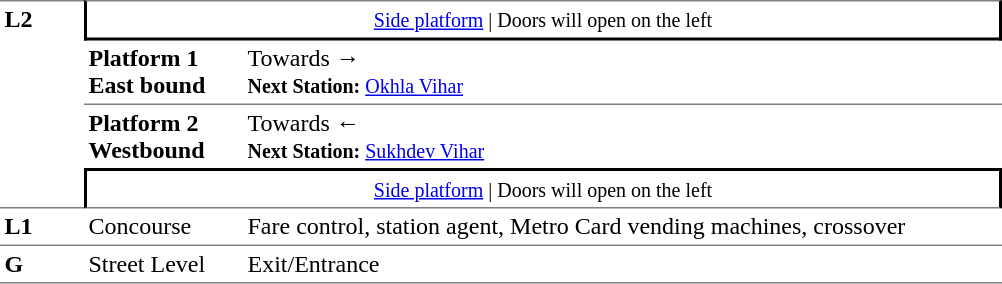<table table border=0 cellspacing=0 cellpadding=3>
<tr>
<td style="border-top:solid 1px grey;border-bottom:solid 1px grey;" width=50 rowspan=4 valign=top><strong>L2</strong></td>
<td style="border-top:solid 1px grey;border-right:solid 2px black;border-left:solid 2px black;border-bottom:solid 2px black;text-align:center;" colspan=2><small><a href='#'>Side platform</a> | Doors will open on the left </small></td>
</tr>
<tr>
<td style="border-bottom:solid 1px grey;" width=100><span><strong>Platform 1</strong><br><strong>East bound</strong></span></td>
<td style="border-bottom:solid 1px grey;" width=500>Towards → <br><small><strong>Next Station:</strong> <a href='#'>Okhla Vihar</a></small></td>
</tr>
<tr>
<td><span><strong>Platform 2</strong><br><strong>Westbound</strong></span></td>
<td><span></span>Towards ← <br><small><strong>Next Station:</strong> <a href='#'>Sukhdev Vihar</a></small></td>
</tr>
<tr>
<td style="border-top:solid 2px black;border-right:solid 2px black;border-left:solid 2px black;border-bottom:solid 1px grey;text-align:center;" colspan=2><small><a href='#'>Side platform</a> | Doors will open on the left </small></td>
</tr>
<tr>
<td valign=top><strong>L1</strong></td>
<td valign=top>Concourse</td>
<td valign=top>Fare control, station agent, Metro Card vending machines, crossover</td>
</tr>
<tr>
<td style="border-bottom:solid 1px grey;border-top:solid 1px grey;" width=50 valign=top><strong>G</strong></td>
<td style="border-top:solid 1px grey;border-bottom:solid 1px grey;" width=100 valign=top>Street Level</td>
<td style="border-top:solid 1px grey;border-bottom:solid 1px grey;" width=500 valign=top>Exit/Entrance</td>
</tr>
<tr>
</tr>
</table>
